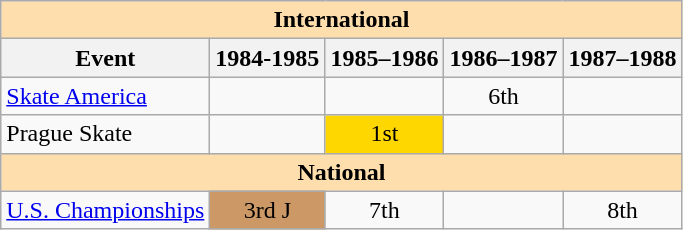<table class="wikitable" style="text-align:center">
<tr>
<th style="background-color: #ffdead; " colspan=5 align=center><strong>International</strong></th>
</tr>
<tr>
<th>Event</th>
<th>1984-1985</th>
<th>1985–1986</th>
<th>1986–1987</th>
<th>1987–1988</th>
</tr>
<tr>
<td align=left><a href='#'>Skate America</a></td>
<td></td>
<td></td>
<td>6th</td>
<td></td>
</tr>
<tr>
<td align=left>Prague Skate</td>
<td></td>
<td bgcolor=gold>1st</td>
<td></td>
<td></td>
</tr>
<tr>
<th style="background-color: #ffdead; " colspan=5 align=center><strong>National</strong></th>
</tr>
<tr>
<td align=left><a href='#'>U.S. Championships</a></td>
<td bgcolor=cc9966>3rd J</td>
<td>7th</td>
<td></td>
<td>8th</td>
</tr>
</table>
